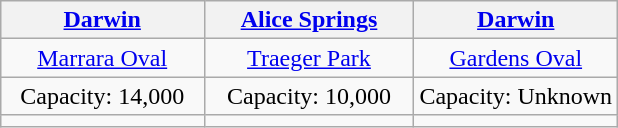<table class="wikitable" style="text-align:center; margin: 1em auto;">
<tr>
<th width="33%"><a href='#'>Darwin</a></th>
<th width="34%"><a href='#'>Alice Springs</a></th>
<th width="33%"><a href='#'>Darwin</a></th>
</tr>
<tr>
<td><a href='#'>Marrara Oval</a></td>
<td><a href='#'>Traeger Park</a></td>
<td><a href='#'>Gardens Oval</a></td>
</tr>
<tr>
<td>Capacity: 14,000</td>
<td>Capacity: 10,000</td>
<td>Capacity: Unknown</td>
</tr>
<tr>
<td></td>
<td></td>
<td></td>
</tr>
</table>
